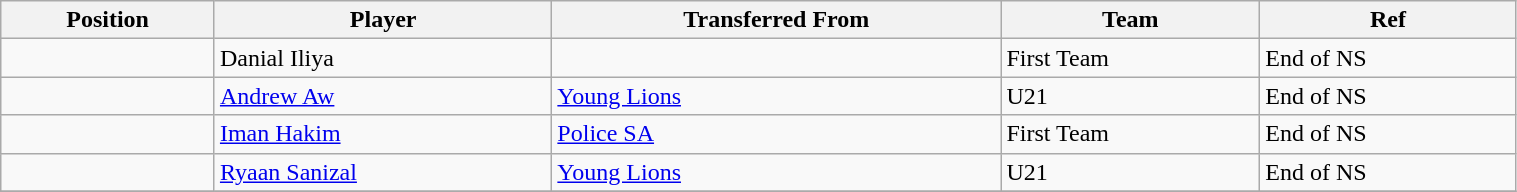<table class="wikitable sortable" style="width:80%; text-align:center; font-size:100%; text-align:left;">
<tr>
<th><strong>Position</strong></th>
<th><strong>Player</strong></th>
<th><strong>Transferred From</strong></th>
<th><strong>Team</strong></th>
<th><strong>Ref</strong></th>
</tr>
<tr>
<td></td>
<td> Danial Iliya</td>
<td></td>
<td>First Team</td>
<td>End of NS</td>
</tr>
<tr>
<td></td>
<td> <a href='#'>Andrew Aw</a></td>
<td> <a href='#'>Young Lions</a></td>
<td>U21</td>
<td>End of NS </td>
</tr>
<tr>
<td></td>
<td> <a href='#'>Iman Hakim</a></td>
<td> <a href='#'>Police SA</a></td>
<td>First Team</td>
<td>End of NS</td>
</tr>
<tr>
<td></td>
<td> <a href='#'>Ryaan Sanizal</a></td>
<td> <a href='#'>Young Lions</a></td>
<td>U21</td>
<td>End of NS</td>
</tr>
<tr>
</tr>
</table>
